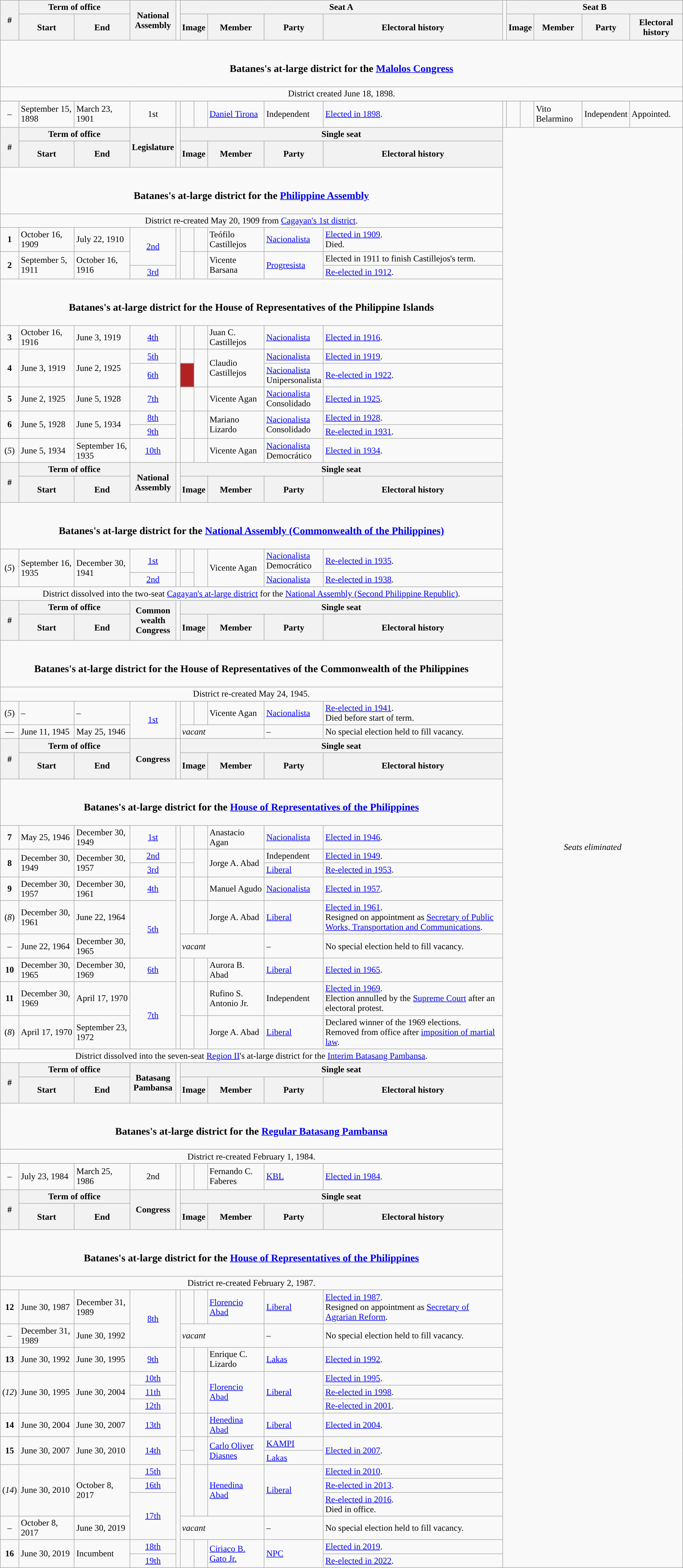<table class=wikitable>
<tr>
<th rowspan=2>#</th>
<th colspan=2>Term of office</th>
<th rowspan=2>National<br>Assembly</th>
<td rowspan=2></td>
<th colspan=5>Seat A</th>
<td rowspan=2></td>
<th colspan=5>Seat B</th>
</tr>
<tr style="height:3em">
<th>Start</th>
<th>End</th>
<th colspan="2" style="text-align:center;">Image</th>
<th>Member</th>
<th>Party</th>
<th>Electoral history</th>
<th colspan="2" style="text-align:center;">Image</th>
<th>Member</th>
<th>Party</th>
<th>Electoral history</th>
</tr>
<tr>
<td colspan="16" style="text-align:center;"><br><h3>Batanes's at-large district for the <a href='#'>Malolos Congress</a></h3></td>
</tr>
<tr>
<td colspan="16" style="text-align:center;">District created June 18, 1898.</td>
</tr>
<tr>
</tr>
<tr style="height:3em">
<td style="text-align:center;">–</td>
<td>September 15, 1898</td>
<td>March 23, 1901</td>
<td style="text-align:center;">1st</td>
<td></td>
<td style="color:inherit;background:"></td>
<td></td>
<td><a href='#'>Daniel Tirona</a></td>
<td>Independent</td>
<td><a href='#'>Elected in 1898</a>.</td>
<td></td>
<td style="color:inherit;background:"></td>
<td></td>
<td>Vito Belarmino</td>
<td>Independent</td>
<td>Appointed.</td>
</tr>
<tr>
<th rowspan=2>#</th>
<th colspan=2>Term of office</th>
<th rowspan=2>Legislature</th>
<td rowspan=2></td>
<th colspan=5>Single seat</th>
<td colspan="6" rowspan="100" style="text-align:center;"><em>Seats eliminated</em></td>
</tr>
<tr style="height:3em">
<th>Start</th>
<th>End</th>
<th colspan="2" style="text-align:center;">Image</th>
<th>Member</th>
<th>Party</th>
<th>Electoral history</th>
</tr>
<tr>
<td colspan="10" style="text-align:center;"><br><h3>Batanes's at-large district for the <a href='#'>Philippine Assembly</a></h3></td>
</tr>
<tr>
<td colspan="10" style="text-align:center;">District re-created May 20, 1909 from <a href='#'>Cagayan's 1st district</a>.</td>
</tr>
<tr>
<td style="text-align:center;"><strong>1</strong></td>
<td>October 16, 1909</td>
<td>July 22, 1910</td>
<td rowspan="2" style="text-align:center;"><a href='#'>2nd</a></td>
<td rowspan=3></td>
<td style="color:inherit;background:"></td>
<td></td>
<td>Teófilo Castillejos</td>
<td><a href='#'>Nacionalista</a></td>
<td><a href='#'>Elected in 1909</a>.<br>Died.</td>
</tr>
<tr>
<td rowspan="2" style="text-align:center;"><strong>2</strong></td>
<td rowspan="2">September 5, 1911</td>
<td rowspan="2">October 16, 1916</td>
<td rowspan="2" style="color:inherit;background:"></td>
<td rowspan="2"></td>
<td rowspan="2">Vicente Barsana</td>
<td rowspan="2"><a href='#'>Progresista</a></td>
<td>Elected in 1911 to finish Castillejos's term.</td>
</tr>
<tr>
<td style="text-align:center;"><a href='#'>3rd</a></td>
<td><a href='#'>Re-elected in 1912</a>.</td>
</tr>
<tr>
<td colspan="10" style="text-align:center;"><br><h3>Batanes's at-large district for the House of Representatives of the Philippine Islands</h3></td>
</tr>
<tr>
<td style="text-align:center;"><strong>3</strong></td>
<td>October 16, 1916</td>
<td>June 3, 1919</td>
<td style="text-align:center;"><a href='#'>4th</a></td>
<td rowspan=7></td>
<td style="color:inherit;background:"></td>
<td></td>
<td>Juan C. Castillejos</td>
<td><a href='#'>Nacionalista</a></td>
<td><a href='#'>Elected in 1916</a>.</td>
</tr>
<tr>
<td rowspan="2" style="text-align:center;"><strong>4</strong></td>
<td rowspan="2">June 3, 1919</td>
<td rowspan="2">June 2, 1925</td>
<td style="text-align:center;"><a href='#'>5th</a></td>
<td style="color:inherit;background:"></td>
<td rowspan="2"></td>
<td rowspan="2">Claudio Castillejos</td>
<td><a href='#'>Nacionalista</a></td>
<td><a href='#'>Elected in 1919</a>.</td>
</tr>
<tr>
<td style="text-align:center;"><a href='#'>6th</a></td>
<td style="background-color:#B22222"></td>
<td><a href='#'>Nacionalista</a><br>Unipersonalista</td>
<td><a href='#'>Re-elected in 1922</a>.</td>
</tr>
<tr>
<td style="text-align:center;"><strong>5</strong></td>
<td>June 2, 1925</td>
<td>June 5, 1928</td>
<td style="text-align:center;"><a href='#'>7th</a></td>
<td style="color:inherit;background:"></td>
<td></td>
<td>Vicente Agan</td>
<td><a href='#'>Nacionalista</a><br>Consolidado</td>
<td><a href='#'>Elected in 1925</a>.</td>
</tr>
<tr>
<td rowspan="2" style="text-align:center;"><strong>6</strong></td>
<td rowspan="2">June 5, 1928</td>
<td rowspan="2">June 5, 1934</td>
<td style="text-align:center;"><a href='#'>8th</a></td>
<td rowspan="2" style="color:inherit;background:"></td>
<td rowspan="2"></td>
<td rowspan="2">Mariano Lizardo</td>
<td rowspan="2"><a href='#'>Nacionalista</a><br>Consolidado</td>
<td><a href='#'>Elected in 1928</a>.</td>
</tr>
<tr>
<td style="text-align:center;"><a href='#'>9th</a></td>
<td><a href='#'>Re-elected in 1931</a>.</td>
</tr>
<tr>
<td style="text-align:center;">(<em>5</em>)</td>
<td>June 5, 1934</td>
<td>September 16, 1935</td>
<td style="text-align:center;"><a href='#'>10th</a></td>
<td style="color:inherit;background:"></td>
<td></td>
<td>Vicente Agan</td>
<td><a href='#'>Nacionalista</a><br>Democrático</td>
<td><a href='#'>Elected in 1934</a>.</td>
</tr>
<tr>
<th rowspan=2>#</th>
<th colspan=2>Term of office</th>
<th rowspan=2>National<br>Assembly</th>
<td rowspan=2></td>
<th colspan=5>Single seat</th>
</tr>
<tr style="height:3em">
<th>Start</th>
<th>End</th>
<th colspan="2" style="text-align:center;">Image</th>
<th>Member</th>
<th>Party</th>
<th>Electoral history</th>
</tr>
<tr>
<td colspan="10" style="text-align:center;"><br><h3>Batanes's at-large district for the <a href='#'>National Assembly (Commonwealth of the Philippines)</a></h3></td>
</tr>
<tr>
<td rowspan="2" style="text-align:center;">(<em>5</em>)</td>
<td rowspan="2">September 16, 1935</td>
<td rowspan="2">December 30, 1941</td>
<td style="text-align:center;"><a href='#'>1st</a></td>
<td rowspan=2></td>
<td style="color:inherit;background:"></td>
<td rowspan="2"></td>
<td rowspan="2">Vicente Agan</td>
<td><a href='#'>Nacionalista</a><br>Democrático</td>
<td><a href='#'>Re-elected in 1935</a>.</td>
</tr>
<tr>
<td style="text-align:center;"><a href='#'>2nd</a></td>
<td style="color:inherit;background:"></td>
<td><a href='#'>Nacionalista</a></td>
<td><a href='#'>Re-elected in 1938</a>.</td>
</tr>
<tr>
<td colspan="10" style="text-align:center;">District dissolved into the two-seat <a href='#'>Cagayan's at-large district</a> for the <a href='#'>National Assembly (Second Philippine Republic)</a>.</td>
</tr>
<tr>
<th rowspan=2>#</th>
<th colspan=2>Term of office</th>
<th rowspan=2>Common<br>wealth<br>Congress</th>
<td rowspan=2></td>
<th colspan=5>Single seat</th>
</tr>
<tr style="height:3em">
<th>Start</th>
<th>End</th>
<th colspan="2" style="text-align:center;">Image</th>
<th>Member</th>
<th>Party</th>
<th>Electoral history</th>
</tr>
<tr>
<td colspan="10" style="text-align:center;"><br><h3>Batanes's at-large district for the House of Representatives of the Commonwealth of the Philippines</h3></td>
</tr>
<tr>
<td colspan="10" style="text-align:center;">District re-created May 24, 1945.</td>
</tr>
<tr>
<td style="text-align:center;">(<em>5</em>)</td>
<td>–</td>
<td>–</td>
<td rowspan="2" style="text-align:center;"><a href='#'>1st</a></td>
<td rowspan="2"></td>
<td style="color:inherit;background:"></td>
<td></td>
<td>Vicente Agan</td>
<td><a href='#'>Nacionalista</a></td>
<td><a href='#'>Re-elected in 1941</a>.<br>Died before start of term.</td>
</tr>
<tr>
<td style="text-align:center;">—</td>
<td>June 11, 1945</td>
<td>May 25, 1946</td>
<td colspan="3"><em>vacant</em></td>
<td>–</td>
<td>No special election held to fill vacancy.</td>
</tr>
<tr>
<th rowspan=2>#</th>
<th colspan=2>Term of office</th>
<th rowspan=2>Congress</th>
<td rowspan=2></td>
<th colspan=5>Single seat</th>
</tr>
<tr style="height:3em">
<th>Start</th>
<th>End</th>
<th colspan="2" style="text-align:center;">Image</th>
<th>Member</th>
<th>Party</th>
<th>Electoral history</th>
</tr>
<tr>
<td colspan="10" style="text-align:center;"><br><h3>Batanes's at-large district for the <a href='#'>House of Representatives of the Philippines</a></h3></td>
</tr>
<tr>
<td style="text-align:center;"><strong>7</strong></td>
<td>May 25, 1946</td>
<td>December 30, 1949</td>
<td style="text-align:center;"><a href='#'>1st</a></td>
<td rowspan="9"></td>
<td style="color:inherit;background:"></td>
<td></td>
<td>Anastacio Agan</td>
<td><a href='#'>Nacionalista</a></td>
<td><a href='#'>Elected in 1946</a>.</td>
</tr>
<tr>
<td rowspan="2" style="text-align:center;"><strong>8</strong></td>
<td rowspan="2">December 30, 1949</td>
<td rowspan="2">December 30, 1957</td>
<td style="text-align:center;"><a href='#'>2nd</a></td>
<td style="color:inherit;background:"></td>
<td rowspan="2"></td>
<td rowspan="2">Jorge A. Abad</td>
<td>Independent</td>
<td><a href='#'>Elected in 1949</a>.</td>
</tr>
<tr>
<td style="text-align:center;"><a href='#'>3rd</a></td>
<td style="color:inherit;background:"></td>
<td><a href='#'>Liberal</a></td>
<td><a href='#'>Re-elected in 1953</a>.</td>
</tr>
<tr>
<td style="text-align:center;"><strong>9</strong></td>
<td>December 30, 1957</td>
<td>December 30, 1961</td>
<td style="text-align:center;"><a href='#'>4th</a></td>
<td style="color:inherit;background:"></td>
<td></td>
<td>Manuel Agudo</td>
<td><a href='#'>Nacionalista</a></td>
<td><a href='#'>Elected in 1957</a>.</td>
</tr>
<tr>
<td style="text-align:center;">(<em>8</em>)</td>
<td>December 30, 1961</td>
<td>June 22, 1964</td>
<td rowspan="2" style="text-align:center;"><a href='#'>5th</a></td>
<td style="color:inherit;background:"></td>
<td></td>
<td>Jorge A. Abad</td>
<td><a href='#'>Liberal</a></td>
<td><a href='#'>Elected in 1961</a>.<br>Resigned on appointment as <a href='#'>Secretary of Public Works, Transportation and Communications</a>.</td>
</tr>
<tr>
<td style="text-align:center;">–</td>
<td>June 22, 1964</td>
<td>December 30, 1965</td>
<td colspan="3"><em>vacant</em></td>
<td>–</td>
<td>No special election held to fill vacancy.</td>
</tr>
<tr>
<td style="text-align:center;"><strong>10</strong></td>
<td>December 30, 1965</td>
<td>December 30, 1969</td>
<td style="text-align:center;"><a href='#'>6th</a></td>
<td style="color:inherit;background:"></td>
<td></td>
<td>Aurora B. Abad</td>
<td><a href='#'>Liberal</a></td>
<td><a href='#'>Elected in 1965</a>.</td>
</tr>
<tr>
<td style="text-align:center;"><strong>11</strong></td>
<td>December 30, 1969</td>
<td>April 17, 1970</td>
<td style="text-align:center;" rowspan="2"><a href='#'>7th</a></td>
<td style="color:inherit;background:"></td>
<td></td>
<td>Rufino S. Antonio Jr.</td>
<td>Independent</td>
<td><a href='#'>Elected in 1969</a>.<br>Election annulled by the <a href='#'>Supreme Court</a> after an electoral protest.</td>
</tr>
<tr>
<td style="text-align:center;">(<em>8</em>)</td>
<td>April 17, 1970</td>
<td>September 23, 1972</td>
<td style="color:inherit;background:"></td>
<td></td>
<td>Jorge A. Abad</td>
<td><a href='#'>Liberal</a></td>
<td>Declared winner of the 1969 elections.<br>Removed from office after <a href='#'>imposition of martial law</a>.</td>
</tr>
<tr>
<td colspan="10" style="text-align:center;">District dissolved into the seven-seat <a href='#'>Region II</a>'s at-large district for the <a href='#'>Interim Batasang Pambansa</a>.</td>
</tr>
<tr>
<th rowspan=2>#</th>
<th colspan=2>Term of office</th>
<th rowspan=2>Batasang<br>Pambansa</th>
<td rowspan=2></td>
<th colspan=5>Single seat</th>
</tr>
<tr style="height:3em">
<th>Start</th>
<th>End</th>
<th colspan="2" style="text-align:center;">Image</th>
<th>Member</th>
<th>Party</th>
<th>Electoral history</th>
</tr>
<tr>
<td colspan="10" style="text-align:center;"><br><h3>Batanes's at-large district for the <a href='#'>Regular Batasang Pambansa</a></h3></td>
</tr>
<tr>
<td colspan="10" style="text-align:center;">District re-created February 1, 1984.</td>
</tr>
<tr>
</tr>
<tr style="height:3em">
<td style="text-align:center;">–</td>
<td>July 23, 1984</td>
<td>March 25, 1986</td>
<td style="text-align:center;">2nd</td>
<td></td>
<td style="color:inherit;background:"></td>
<td></td>
<td>Fernando C. Faberes</td>
<td><a href='#'>KBL</a></td>
<td><a href='#'>Elected in 1984</a>.</td>
</tr>
<tr>
<th rowspan=2>#</th>
<th colspan=2>Term of office</th>
<th rowspan=2>Congress</th>
<td rowspan=2></td>
<th colspan=5>Single seat</th>
</tr>
<tr style="height:3em">
<th>Start</th>
<th>End</th>
<th colspan="2" style="text-align:center;">Image</th>
<th>Member</th>
<th>Party</th>
<th>Electoral history</th>
</tr>
<tr>
<td colspan="10" style="text-align:center;"><br><h3>Batanes's at-large district for the <a href='#'>House of Representatives of the Philippines</a></h3></td>
</tr>
<tr>
<td colspan="10" style="text-align:center;">District re-created February 2, 1987.</td>
</tr>
<tr>
<td style="text-align:center;"><strong>12</strong></td>
<td>June 30, 1987</td>
<td>December 31, 1989</td>
<td rowspan="2" style="text-align:center;"><a href='#'>8th</a></td>
<td rowspan="99"></td>
<td style="color:inherit;background:"></td>
<td></td>
<td><a href='#'>Florencio Abad</a></td>
<td><a href='#'>Liberal</a></td>
<td><a href='#'>Elected in 1987</a>.<br>Resigned on appointment as <a href='#'>Secretary of Agrarian Reform</a>.</td>
</tr>
<tr>
<td style="text-align:center;">–</td>
<td>December 31, 1989</td>
<td>June 30, 1992</td>
<td colspan="3"><em>vacant</em></td>
<td>–</td>
<td>No special election held to fill vacancy.</td>
</tr>
<tr>
<td style="text-align:center;"><strong>13</strong></td>
<td>June 30, 1992</td>
<td>June 30, 1995</td>
<td style="text-align:center;"><a href='#'>9th</a></td>
<td style="color:inherit;background:"></td>
<td></td>
<td>Enrique C. Lizardo</td>
<td><a href='#'>Lakas</a></td>
<td><a href='#'>Elected in 1992</a>.</td>
</tr>
<tr>
<td rowspan="3" style="text-align:center;">(<em>12</em>)</td>
<td rowspan="3">June 30, 1995</td>
<td rowspan="3">June 30, 2004</td>
<td style="text-align:center;"><a href='#'>10th</a></td>
<td rowspan="3" style="color:inherit;background:"></td>
<td rowspan="3"></td>
<td rowspan="3"><a href='#'>Florencio Abad</a></td>
<td rowspan="3"><a href='#'>Liberal</a></td>
<td><a href='#'>Elected in 1995</a>.</td>
</tr>
<tr>
<td style="text-align:center;"><a href='#'>11th</a></td>
<td><a href='#'>Re-elected in 1998</a>.</td>
</tr>
<tr>
<td style="text-align:center;"><a href='#'>12th</a></td>
<td><a href='#'>Re-elected in 2001</a>.</td>
</tr>
<tr>
<td style="text-align:center;"><strong>14</strong></td>
<td>June 30, 2004</td>
<td>June 30, 2007</td>
<td style="text-align:center;"><a href='#'>13th</a></td>
<td style="color:inherit;background:"></td>
<td></td>
<td><a href='#'>Henedina Abad</a></td>
<td><a href='#'>Liberal</a></td>
<td><a href='#'>Elected in 2004</a>.</td>
</tr>
<tr>
<td style="text-align:center;" rowspan="2"><strong>15</strong></td>
<td rowspan="2">June 30, 2007</td>
<td rowspan="2">June 30, 2010</td>
<td style="text-align:center;" rowspan="2"><a href='#'>14th</a></td>
<td style="color:inherit;background:"></td>
<td rowspan="2"></td>
<td rowspan="2"><a href='#'>Carlo Oliver Diasnes</a></td>
<td><a href='#'>KAMPI</a></td>
<td rowspan="2"><a href='#'>Elected in 2007</a>.</td>
</tr>
<tr>
<td style="color:inherit;background:"></td>
<td><a href='#'>Lakas</a></td>
</tr>
<tr>
<td rowspan="3" style="text-align:center;">(<em>14</em>)</td>
<td rowspan="3">June 30, 2010</td>
<td rowspan="3">October 8, 2017</td>
<td style="text-align:center;"><a href='#'>15th</a></td>
<td rowspan="3" style="color:inherit;background:"></td>
<td rowspan="3"></td>
<td rowspan="3"><a href='#'>Henedina Abad</a></td>
<td rowspan="3"><a href='#'>Liberal</a></td>
<td><a href='#'>Elected in 2010</a>.</td>
</tr>
<tr>
<td style="text-align:center;"><a href='#'>16th</a></td>
<td><a href='#'>Re-elected in 2013</a>.</td>
</tr>
<tr>
<td rowspan="2" style="text-align:center;"><a href='#'>17th</a></td>
<td><a href='#'>Re-elected in 2016</a>.<br>Died in office.</td>
</tr>
<tr>
<td style="text-align:center;">–</td>
<td>October 8, 2017</td>
<td>June 30, 2019</td>
<td colspan="3"><em>vacant</em></td>
<td>–</td>
<td>No special election held to fill vacancy.</td>
</tr>
<tr>
<td rowspan="2" style="text-align:center;"><strong>16</strong></td>
<td rowspan="2">June 30, 2019</td>
<td rowspan="2">Incumbent</td>
<td style="text-align:center;"><a href='#'>18th</a></td>
<td rowspan="2" style="color:inherit;background:"></td>
<td rowspan="2"></td>
<td rowspan="2"><a href='#'>Ciriaco B. Gato Jr.</a></td>
<td rowspan="2"><a href='#'>NPC</a></td>
<td><a href='#'>Elected in 2019</a>.</td>
</tr>
<tr>
<td style="text-align:center;"><a href='#'>19th</a></td>
<td><a href='#'>Re-elected in 2022</a>.</td>
</tr>
</table>
